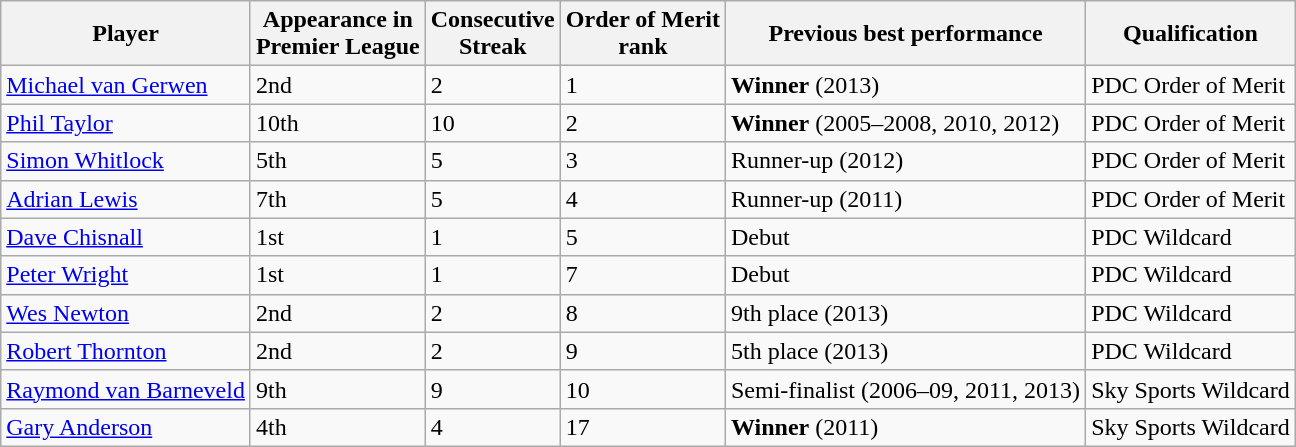<table class="wikitable sortable" style="text-align: left;">
<tr>
<th>Player</th>
<th>Appearance in<br>Premier League</th>
<th>Consecutive<br>Streak</th>
<th>Order of Merit<br> rank</th>
<th>Previous best performance</th>
<th>Qualification</th>
</tr>
<tr>
<td> <a href='#'>Michael van Gerwen</a></td>
<td>2nd</td>
<td>2</td>
<td>1</td>
<td><strong>Winner</strong> (2013)</td>
<td>PDC Order of Merit</td>
</tr>
<tr>
<td> <a href='#'>Phil Taylor</a></td>
<td>10th</td>
<td>10</td>
<td>2</td>
<td><strong>Winner</strong> (2005–2008, 2010, 2012)</td>
<td>PDC Order of Merit</td>
</tr>
<tr>
<td> <a href='#'>Simon Whitlock</a></td>
<td>5th</td>
<td>5</td>
<td>3</td>
<td>Runner-up (2012)</td>
<td>PDC Order of Merit</td>
</tr>
<tr>
<td> <a href='#'>Adrian Lewis</a></td>
<td>7th</td>
<td>5</td>
<td>4</td>
<td>Runner-up (2011)</td>
<td>PDC Order of Merit</td>
</tr>
<tr>
<td> <a href='#'>Dave Chisnall</a></td>
<td>1st</td>
<td>1</td>
<td>5</td>
<td>Debut</td>
<td>PDC Wildcard</td>
</tr>
<tr>
<td> <a href='#'>Peter Wright</a></td>
<td>1st</td>
<td>1</td>
<td>7</td>
<td>Debut</td>
<td>PDC Wildcard</td>
</tr>
<tr>
<td> <a href='#'>Wes Newton</a></td>
<td>2nd</td>
<td>2</td>
<td>8</td>
<td>9th place (2013)</td>
<td>PDC Wildcard</td>
</tr>
<tr>
<td> <a href='#'>Robert Thornton</a></td>
<td>2nd</td>
<td>2</td>
<td>9</td>
<td>5th place (2013)</td>
<td>PDC Wildcard</td>
</tr>
<tr>
<td> <a href='#'>Raymond van Barneveld</a></td>
<td>9th</td>
<td>9</td>
<td>10</td>
<td>Semi-finalist (2006–09, 2011, 2013)</td>
<td>Sky Sports Wildcard</td>
</tr>
<tr>
<td> <a href='#'>Gary Anderson</a></td>
<td>4th</td>
<td>4</td>
<td>17</td>
<td><strong>Winner</strong> (2011)</td>
<td>Sky Sports Wildcard</td>
</tr>
</table>
